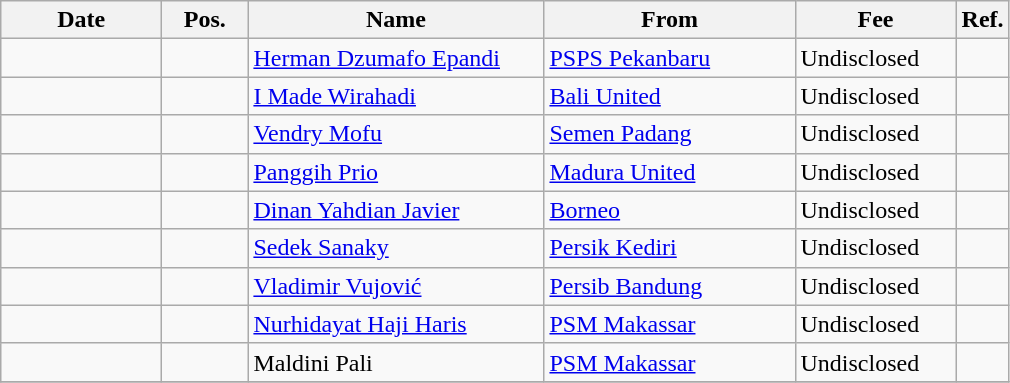<table class="wikitable">
<tr>
<th style="width:100px">Date</th>
<th style="width:50px">Pos.</th>
<th style="width:190px">Name</th>
<th style="width:160px">From</th>
<th style="width:100px">Fee</th>
<th style="width:20px">Ref.</th>
</tr>
<tr>
<td></td>
<td align=center></td>
<td> <a href='#'>Herman Dzumafo Epandi</a></td>
<td> <a href='#'>PSPS Pekanbaru</a></td>
<td>Undisclosed</td>
<td></td>
</tr>
<tr>
<td></td>
<td align=center></td>
<td> <a href='#'>I Made Wirahadi</a></td>
<td> <a href='#'>Bali United</a></td>
<td>Undisclosed</td>
<td></td>
</tr>
<tr>
<td></td>
<td align=center></td>
<td> <a href='#'>Vendry Mofu</a></td>
<td> <a href='#'>Semen Padang</a></td>
<td>Undisclosed</td>
<td></td>
</tr>
<tr>
<td></td>
<td align=center></td>
<td> <a href='#'>Panggih Prio</a></td>
<td> <a href='#'>Madura United</a></td>
<td>Undisclosed</td>
<td></td>
</tr>
<tr>
<td></td>
<td align=center></td>
<td> <a href='#'>Dinan Yahdian Javier</a></td>
<td> <a href='#'>Borneo</a></td>
<td>Undisclosed</td>
<td></td>
</tr>
<tr>
<td></td>
<td align=center></td>
<td> <a href='#'>Sedek Sanaky</a></td>
<td> <a href='#'>Persik Kediri</a></td>
<td>Undisclosed</td>
<td></td>
</tr>
<tr>
<td></td>
<td align=center></td>
<td> <a href='#'>Vladimir Vujović</a></td>
<td> <a href='#'>Persib Bandung</a></td>
<td>Undisclosed</td>
<td></td>
</tr>
<tr>
<td></td>
<td align=center></td>
<td> <a href='#'>Nurhidayat Haji Haris</a></td>
<td> <a href='#'>PSM Makassar</a></td>
<td>Undisclosed</td>
<td></td>
</tr>
<tr>
<td></td>
<td align=center></td>
<td> Maldini Pali</td>
<td> <a href='#'>PSM Makassar</a></td>
<td>Undisclosed</td>
<td></td>
</tr>
<tr>
</tr>
</table>
